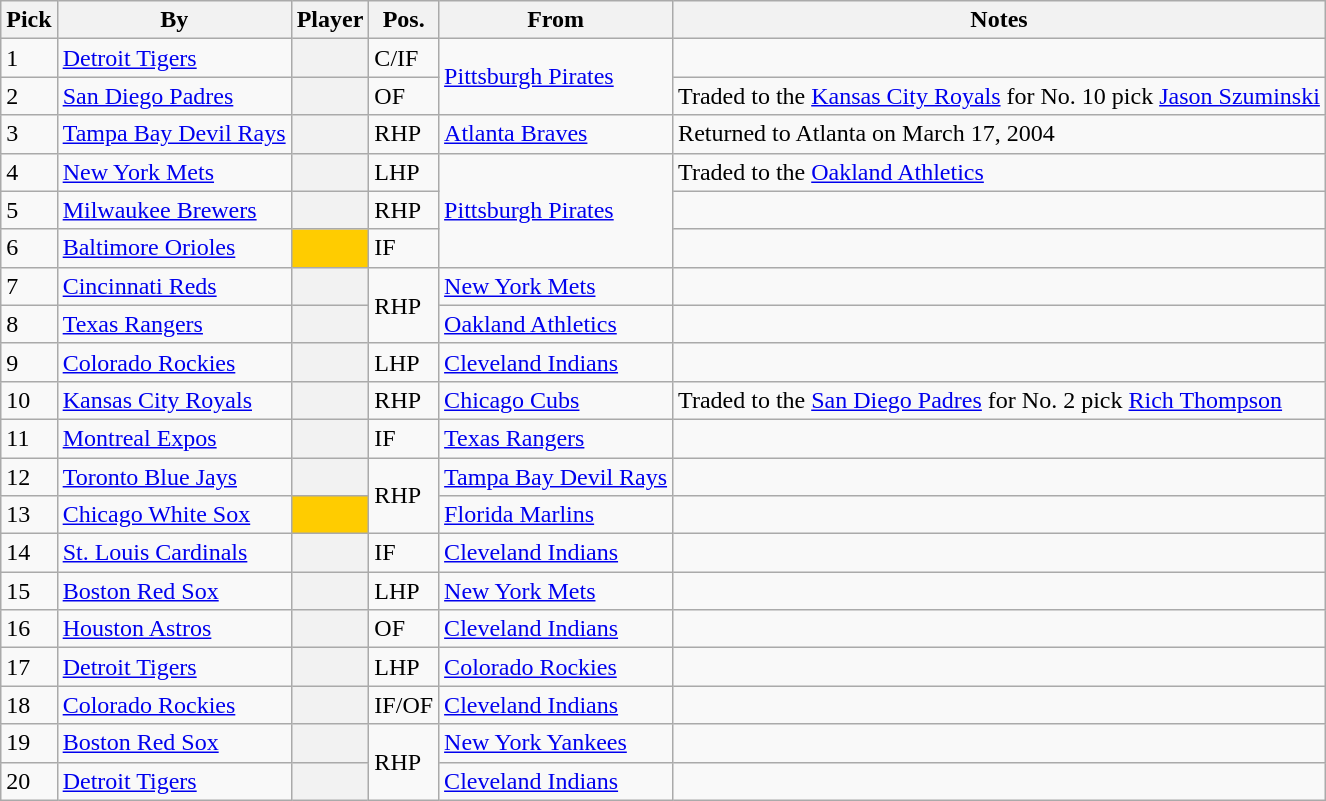<table class="wikitable plainrowheaders sortable">
<tr>
<th scope="col">Pick</th>
<th scope="col">By</th>
<th scope="col">Player</th>
<th scope="col">Pos.</th>
<th scope="col">From</th>
<th scope="col">Notes</th>
</tr>
<tr>
<td>1</td>
<td><a href='#'>Detroit Tigers</a></td>
<th scope="row"></th>
<td>C/IF</td>
<td rowspan="2"><a href='#'>Pittsburgh Pirates</a></td>
<td></td>
</tr>
<tr>
<td>2</td>
<td><a href='#'>San Diego Padres</a></td>
<th scope="row"></th>
<td>OF</td>
<td>Traded to the <a href='#'>Kansas City Royals</a> for No. 10 pick <a href='#'>Jason Szuminski</a></td>
</tr>
<tr>
<td>3</td>
<td><a href='#'>Tampa Bay Devil Rays</a></td>
<th scope="row"></th>
<td>RHP</td>
<td><a href='#'>Atlanta Braves</a></td>
<td>Returned to Atlanta on March 17, 2004</td>
</tr>
<tr>
<td>4</td>
<td><a href='#'>New York Mets</a></td>
<th scope="row"></th>
<td>LHP</td>
<td rowspan="3"><a href='#'>Pittsburgh Pirates</a></td>
<td>Traded to the <a href='#'>Oakland Athletics</a></td>
</tr>
<tr>
<td>5</td>
<td><a href='#'>Milwaukee Brewers</a></td>
<th scope="row"></th>
<td>RHP</td>
<td></td>
</tr>
<tr>
<td>6</td>
<td><a href='#'>Baltimore Orioles</a></td>
<th scope="row" style="background:#fc0"></th>
<td>IF</td>
<td></td>
</tr>
<tr>
<td>7</td>
<td><a href='#'>Cincinnati Reds</a></td>
<th scope="row"></th>
<td rowspan="2">RHP</td>
<td><a href='#'>New York Mets</a></td>
<td></td>
</tr>
<tr>
<td>8</td>
<td><a href='#'>Texas Rangers</a></td>
<th scope="row"></th>
<td><a href='#'>Oakland Athletics</a></td>
<td></td>
</tr>
<tr>
<td>9</td>
<td><a href='#'>Colorado Rockies</a></td>
<th scope="row"></th>
<td>LHP</td>
<td><a href='#'>Cleveland Indians</a></td>
<td></td>
</tr>
<tr>
<td>10</td>
<td><a href='#'>Kansas City Royals</a></td>
<th scope="row"></th>
<td>RHP</td>
<td><a href='#'>Chicago Cubs</a></td>
<td>Traded to the <a href='#'>San Diego Padres</a> for No. 2 pick <a href='#'>Rich Thompson</a></td>
</tr>
<tr>
<td>11</td>
<td><a href='#'>Montreal Expos</a></td>
<th scope="row"></th>
<td>IF</td>
<td><a href='#'>Texas Rangers</a></td>
<td></td>
</tr>
<tr>
<td>12</td>
<td><a href='#'>Toronto Blue Jays</a></td>
<th scope="row"></th>
<td rowspan="2">RHP</td>
<td><a href='#'>Tampa Bay Devil Rays</a></td>
<td></td>
</tr>
<tr>
<td>13</td>
<td><a href='#'>Chicago White Sox</a></td>
<th scope="row" style="background:#fc0"></th>
<td><a href='#'>Florida Marlins</a></td>
<td></td>
</tr>
<tr>
<td>14</td>
<td><a href='#'>St. Louis Cardinals</a></td>
<th scope="row"></th>
<td>IF</td>
<td><a href='#'>Cleveland Indians</a></td>
<td></td>
</tr>
<tr>
<td>15</td>
<td><a href='#'>Boston Red Sox</a></td>
<th scope="row"></th>
<td>LHP</td>
<td><a href='#'>New York Mets</a></td>
<td></td>
</tr>
<tr>
<td>16</td>
<td><a href='#'>Houston Astros</a></td>
<th scope="row"></th>
<td>OF</td>
<td><a href='#'>Cleveland Indians</a></td>
<td></td>
</tr>
<tr>
<td>17</td>
<td><a href='#'>Detroit Tigers</a></td>
<th scope="row"></th>
<td>LHP</td>
<td><a href='#'>Colorado Rockies</a></td>
<td></td>
</tr>
<tr>
<td>18</td>
<td><a href='#'>Colorado Rockies</a></td>
<th scope="row"></th>
<td>IF/OF</td>
<td><a href='#'>Cleveland Indians</a></td>
<td></td>
</tr>
<tr>
<td>19</td>
<td><a href='#'>Boston Red Sox</a></td>
<th scope="row"></th>
<td rowspan="2">RHP</td>
<td><a href='#'>New York Yankees</a></td>
<td></td>
</tr>
<tr>
<td>20</td>
<td><a href='#'>Detroit Tigers</a></td>
<th scope="row"></th>
<td><a href='#'>Cleveland Indians</a></td>
<td></td>
</tr>
</table>
